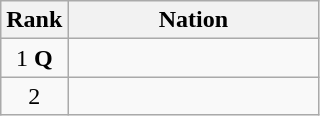<table class="wikitable" style="text-align:center;">
<tr>
<th>Rank</th>
<th style="width:10em">Nation</th>
</tr>
<tr>
<td>1 <strong>Q</strong></td>
<td align=left></td>
</tr>
<tr>
<td>2</td>
<td align=left></td>
</tr>
</table>
